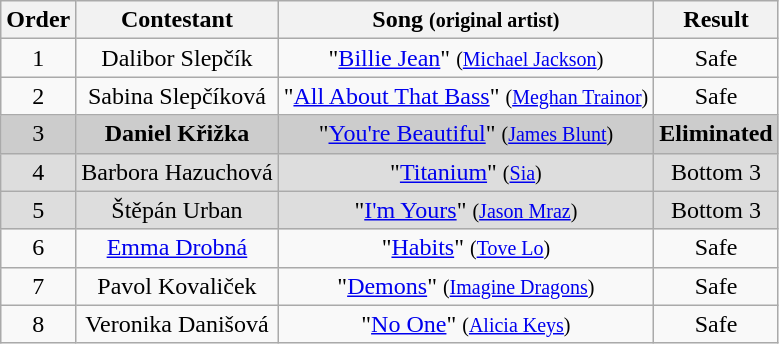<table class="wikitable plainrowheaders" style="text-align:center;">
<tr>
<th scope="col">Order</th>
<th scope="col">Contestant</th>
<th scope="col">Song <small>(original artist)</small></th>
<th scope="col">Result</th>
</tr>
<tr>
<td>1</td>
<td>Dalibor Slepčík</td>
<td>"<a href='#'>Billie Jean</a>" <small>(<a href='#'>Michael Jackson</a>)</small></td>
<td>Safe</td>
</tr>
<tr>
<td>2</td>
<td>Sabina Slepčíková</td>
<td>"<a href='#'>All About That Bass</a>" <small>(<a href='#'>Meghan Trainor</a>)</small></td>
<td>Safe</td>
</tr>
<tr style="background:#ccc;">
<td>3</td>
<td><strong>Daniel Křižka</strong></td>
<td>"<a href='#'>You're Beautiful</a>" <small>(<a href='#'>James Blunt</a>)</small></td>
<td><strong>Eliminated</strong></td>
</tr>
<tr style="background:#ddd;">
<td>4</td>
<td>Barbora Hazuchová</td>
<td>"<a href='#'>Titanium</a>" <small>(<a href='#'>Sia</a>)</small></td>
<td>Bottom 3</td>
</tr>
<tr style="background:#ddd;">
<td>5</td>
<td>Štěpán Urban</td>
<td>"<a href='#'>I'm Yours</a>" <small>(<a href='#'>Jason Mraz</a>)</small></td>
<td>Bottom 3</td>
</tr>
<tr>
<td>6</td>
<td><a href='#'>Emma Drobná</a></td>
<td>"<a href='#'>Habits</a>" <small>(<a href='#'>Tove Lo</a>)</small></td>
<td>Safe</td>
</tr>
<tr>
<td>7</td>
<td>Pavol Kovaliček</td>
<td>"<a href='#'>Demons</a>" <small>(<a href='#'>Imagine Dragons</a>)</small></td>
<td>Safe</td>
</tr>
<tr>
<td>8</td>
<td>Veronika Danišová</td>
<td>"<a href='#'>No One</a>" <small>(<a href='#'>Alicia Keys</a>)</small></td>
<td>Safe</td>
</tr>
</table>
